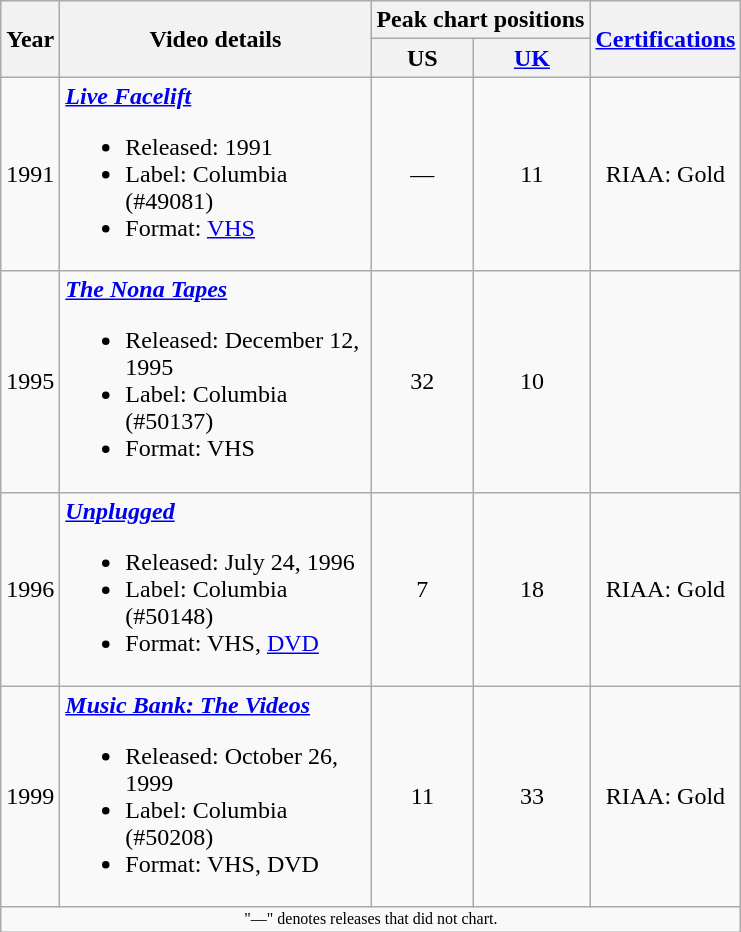<table class="wikitable">
<tr>
<th rowspan=2>Year</th>
<th style="width:200px;" rowspan=2>Video details</th>
<th colspan="2">Peak chart positions</th>
<th rowspan=2><a href='#'>Certifications</a></th>
</tr>
<tr>
<th>US</th>
<th><a href='#'>UK</a><br></th>
</tr>
<tr>
<td>1991</td>
<td align="left"><strong><em><a href='#'>Live Facelift</a></em></strong><br><ul><li>Released: 1991</li><li>Label: Columbia (#49081)</li><li>Format: <a href='#'>VHS</a></li></ul></td>
<td style="text-align:center;">—</td>
<td style="text-align:center;">11</td>
<td style="text-align:center;">RIAA: Gold</td>
</tr>
<tr>
<td>1995</td>
<td align="left"><strong><em><a href='#'>The Nona Tapes</a></em></strong><br><ul><li>Released: December 12, 1995</li><li>Label: Columbia (#50137)</li><li>Format: VHS</li></ul></td>
<td style="text-align:center;">32</td>
<td style="text-align:center;">10</td>
<td style="text-align:center;"></td>
</tr>
<tr>
<td>1996</td>
<td align="left"><strong><em><a href='#'>Unplugged</a></em></strong><br><ul><li>Released: July 24, 1996</li><li>Label: Columbia (#50148)</li><li>Format: VHS, <a href='#'>DVD</a></li></ul></td>
<td style="text-align:center;">7</td>
<td style="text-align:center;">18</td>
<td style="text-align:center;">RIAA: Gold</td>
</tr>
<tr>
<td>1999</td>
<td align="left"><strong><em><a href='#'>Music Bank: The Videos</a></em></strong><br><ul><li>Released: October 26, 1999</li><li>Label: Columbia (#50208)</li><li>Format: VHS, DVD</li></ul></td>
<td style="text-align:center;">11</td>
<td style="text-align:center;">33</td>
<td style="text-align:center;">RIAA: Gold</td>
</tr>
<tr>
<td colspan="18" style="text-align:center; font-size:8pt;">"—" denotes releases that did not chart.</td>
</tr>
</table>
